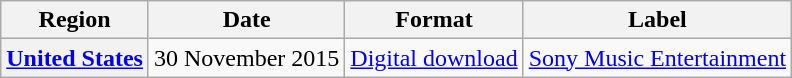<table class="wikitable plainrowheaders">
<tr>
<th scope="col">Region</th>
<th scope="col">Date</th>
<th scope="col">Format</th>
<th scope="col">Label</th>
</tr>
<tr>
<th scope="row"><a href='#'>United States</a></th>
<td>30 November 2015</td>
<td><a href='#'>Digital download</a></td>
<td><a href='#'>Sony Music Entertainment</a></td>
</tr>
</table>
